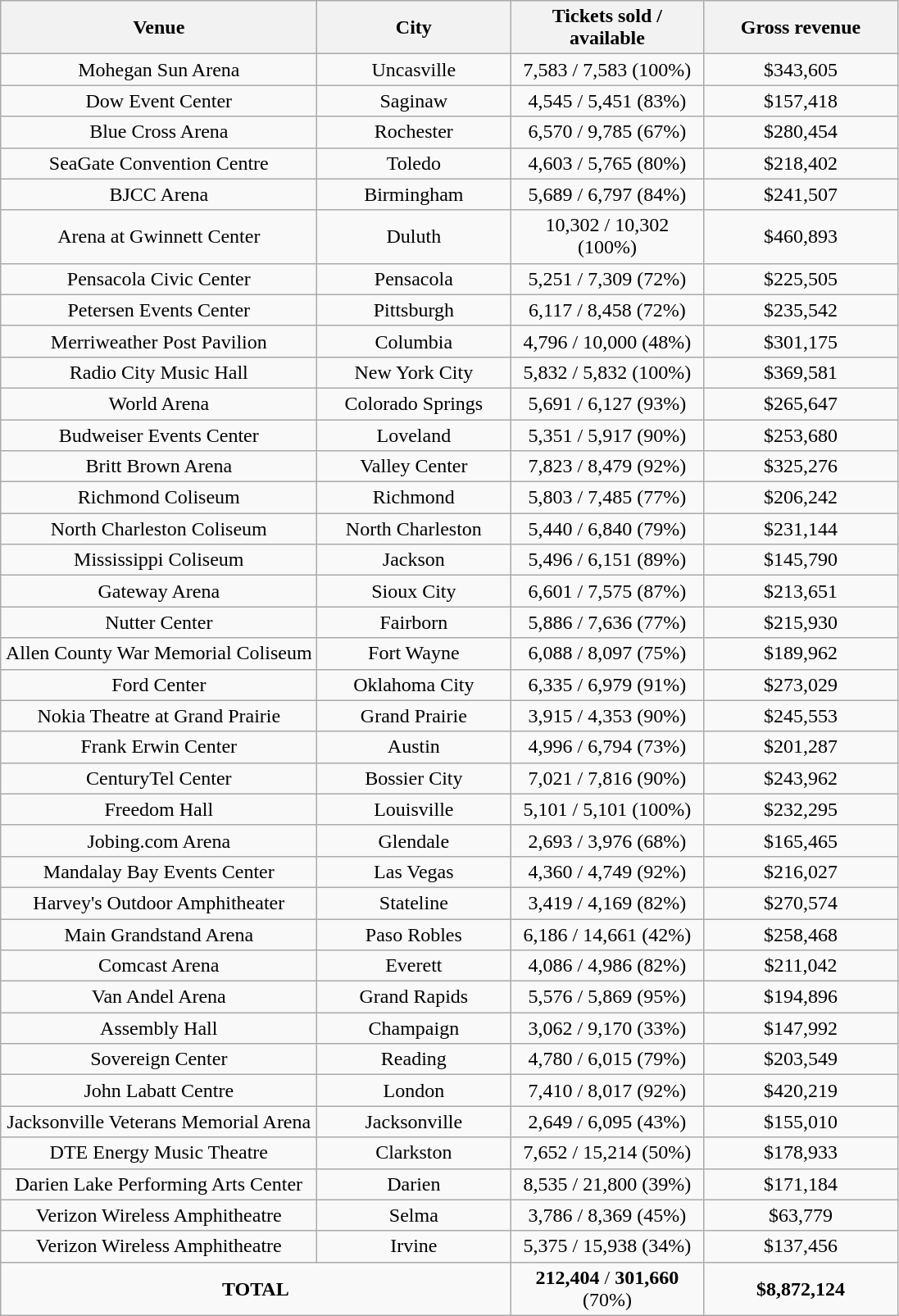<table class="wikitable" style="text-align:center;">
<tr>
<th style="width:250px;">Venue</th>
<th style="width:150px;">City</th>
<th style="width:150px;">Tickets sold / available</th>
<th style="width:150px;">Gross revenue</th>
</tr>
<tr>
<td>Mohegan Sun Arena</td>
<td>Uncasville</td>
<td>7,583 / 7,583 (100%)</td>
<td>$343,605</td>
</tr>
<tr>
<td>Dow Event Center</td>
<td>Saginaw</td>
<td>4,545 / 5,451 (83%)</td>
<td>$157,418</td>
</tr>
<tr>
<td>Blue Cross Arena</td>
<td>Rochester</td>
<td>6,570 / 9,785 (67%)</td>
<td>$280,454</td>
</tr>
<tr>
<td>SeaGate Convention Centre</td>
<td>Toledo</td>
<td>4,603 / 5,765 (80%)</td>
<td>$218,402</td>
</tr>
<tr>
<td>BJCC Arena</td>
<td>Birmingham</td>
<td>5,689 / 6,797 (84%)</td>
<td>$241,507</td>
</tr>
<tr>
<td>Arena at Gwinnett Center</td>
<td>Duluth</td>
<td>10,302 / 10,302 (100%)</td>
<td>$460,893</td>
</tr>
<tr>
<td>Pensacola Civic Center</td>
<td>Pensacola</td>
<td>5,251 / 7,309 (72%)</td>
<td>$225,505</td>
</tr>
<tr>
<td>Petersen Events Center</td>
<td>Pittsburgh</td>
<td>6,117 / 8,458 (72%)</td>
<td>$235,542</td>
</tr>
<tr>
<td>Merriweather Post Pavilion</td>
<td>Columbia</td>
<td>4,796 / 10,000 (48%)</td>
<td>$301,175</td>
</tr>
<tr>
<td>Radio City Music Hall</td>
<td>New York City</td>
<td>5,832 / 5,832 (100%)</td>
<td>$369,581</td>
</tr>
<tr>
<td>World Arena</td>
<td>Colorado Springs</td>
<td>5,691 / 6,127 (93%)</td>
<td>$265,647</td>
</tr>
<tr>
<td>Budweiser Events Center</td>
<td>Loveland</td>
<td>5,351 / 5,917 (90%)</td>
<td>$253,680</td>
</tr>
<tr>
<td>Britt Brown Arena</td>
<td>Valley Center</td>
<td>7,823 / 8,479 (92%)</td>
<td>$325,276</td>
</tr>
<tr>
<td>Richmond Coliseum</td>
<td>Richmond</td>
<td>5,803 / 7,485 (77%)</td>
<td>$206,242</td>
</tr>
<tr>
<td>North Charleston Coliseum</td>
<td>North Charleston</td>
<td>5,440 / 6,840 (79%)</td>
<td>$231,144</td>
</tr>
<tr>
<td>Mississippi Coliseum</td>
<td>Jackson</td>
<td>5,496 / 6,151 (89%)</td>
<td>$145,790</td>
</tr>
<tr>
<td>Gateway Arena</td>
<td>Sioux City</td>
<td>6,601 / 7,575 (87%)</td>
<td>$213,651</td>
</tr>
<tr>
<td>Nutter Center</td>
<td>Fairborn</td>
<td>5,886 / 7,636 (77%)</td>
<td>$215,930</td>
</tr>
<tr>
<td>Allen County War Memorial Coliseum</td>
<td>Fort Wayne</td>
<td>6,088 / 8,097 (75%)</td>
<td>$189,962</td>
</tr>
<tr>
<td>Ford Center</td>
<td>Oklahoma City</td>
<td>6,335 / 6,979 (91%)</td>
<td>$273,029</td>
</tr>
<tr>
<td>Nokia Theatre at Grand Prairie</td>
<td>Grand Prairie</td>
<td>3,915 / 4,353 (90%)</td>
<td>$245,553</td>
</tr>
<tr>
<td>Frank Erwin Center</td>
<td>Austin</td>
<td>4,996 / 6,794 (73%)</td>
<td>$201,287</td>
</tr>
<tr>
<td>CenturyTel Center</td>
<td>Bossier City</td>
<td>7,021 / 7,816 (90%)</td>
<td>$243,962</td>
</tr>
<tr>
<td>Freedom Hall</td>
<td>Louisville</td>
<td>5,101 / 5,101 (100%)</td>
<td>$232,295</td>
</tr>
<tr>
<td>Jobing.com Arena</td>
<td>Glendale</td>
<td>2,693 / 3,976 (68%)</td>
<td>$165,465</td>
</tr>
<tr>
<td>Mandalay Bay Events Center</td>
<td>Las Vegas</td>
<td>4,360 / 4,749 (92%)</td>
<td>$216,027</td>
</tr>
<tr>
<td>Harvey's Outdoor Amphitheater</td>
<td>Stateline</td>
<td>3,419 / 4,169 (82%)</td>
<td>$270,574</td>
</tr>
<tr>
<td>Main Grandstand Arena</td>
<td>Paso Robles</td>
<td>6,186 / 14,661 (42%)</td>
<td>$258,468</td>
</tr>
<tr>
<td>Comcast Arena</td>
<td>Everett</td>
<td>4,086 / 4,986 (82%)</td>
<td>$211,042</td>
</tr>
<tr>
<td>Van Andel Arena</td>
<td>Grand Rapids</td>
<td>5,576 / 5,869 (95%)</td>
<td>$194,896</td>
</tr>
<tr>
<td>Assembly Hall</td>
<td>Champaign</td>
<td>3,062 / 9,170 (33%)</td>
<td>$147,992</td>
</tr>
<tr>
<td>Sovereign Center</td>
<td>Reading</td>
<td>4,780 / 6,015 (79%)</td>
<td>$203,549</td>
</tr>
<tr>
<td>John Labatt Centre</td>
<td>London</td>
<td>7,410 / 8,017 (92%)</td>
<td>$420,219</td>
</tr>
<tr>
<td>Jacksonville Veterans Memorial Arena</td>
<td>Jacksonville</td>
<td>2,649 / 6,095 (43%)</td>
<td>$155,010</td>
</tr>
<tr>
<td>DTE Energy Music Theatre</td>
<td>Clarkston</td>
<td>7,652 / 15,214 (50%)</td>
<td>$178,933</td>
</tr>
<tr>
<td>Darien Lake Performing Arts Center</td>
<td>Darien</td>
<td>8,535 / 21,800 (39%)</td>
<td>$171,184</td>
</tr>
<tr>
<td>Verizon Wireless Amphitheatre</td>
<td>Selma</td>
<td>3,786 / 8,369 (45%)</td>
<td>$63,779</td>
</tr>
<tr>
<td>Verizon Wireless Amphitheatre</td>
<td>Irvine</td>
<td>5,375 / 15,938 (34%)</td>
<td>$137,456</td>
</tr>
<tr>
<td colspan="2"><strong>TOTAL</strong></td>
<td><strong>212,404</strong> / <strong>301,660</strong> (70%)</td>
<td><strong>$8,872,124</strong></td>
</tr>
</table>
